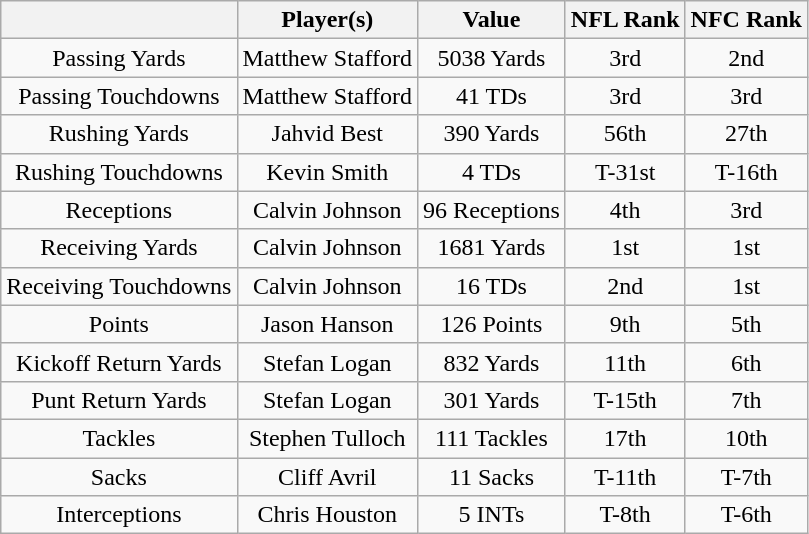<table class="wikitable">
<tr>
<th></th>
<th>Player(s)</th>
<th>Value</th>
<th>NFL Rank</th>
<th>NFC Rank</th>
</tr>
<tr style="background:#ffddoo; text-align:center;">
<td>Passing Yards</td>
<td>Matthew Stafford</td>
<td>5038 Yards</td>
<td>3rd</td>
<td>2nd</td>
</tr>
<tr style="background:#ffddoo; text-align:center;">
<td>Passing Touchdowns</td>
<td>Matthew Stafford</td>
<td>41 TDs</td>
<td>3rd</td>
<td>3rd</td>
</tr>
<tr style="background:#ffddoo; text-align:center;">
<td>Rushing Yards</td>
<td>Jahvid Best</td>
<td>390 Yards</td>
<td>56th</td>
<td>27th</td>
</tr>
<tr style="background:#ffddoo; text-align:center;">
<td>Rushing Touchdowns</td>
<td>Kevin Smith</td>
<td>4 TDs</td>
<td>T-31st</td>
<td>T-16th</td>
</tr>
<tr style="background:#ffddoo; text-align:center;">
<td>Receptions</td>
<td>Calvin Johnson</td>
<td>96 Receptions</td>
<td>4th</td>
<td>3rd</td>
</tr>
<tr style="background:#ffddoo; text-align:center;">
<td>Receiving Yards</td>
<td>Calvin Johnson</td>
<td>1681 Yards</td>
<td>1st</td>
<td>1st</td>
</tr>
<tr style="background:#ffddoo; text-align:center;">
<td>Receiving Touchdowns</td>
<td>Calvin Johnson</td>
<td>16 TDs</td>
<td>2nd</td>
<td>1st</td>
</tr>
<tr style="background:#ffddoo; text-align:center;">
<td>Points</td>
<td>Jason Hanson</td>
<td>126 Points</td>
<td>9th</td>
<td>5th</td>
</tr>
<tr style="background:#ffddoo; text-align:center;">
<td>Kickoff Return Yards</td>
<td>Stefan Logan</td>
<td>832 Yards</td>
<td>11th</td>
<td>6th</td>
</tr>
<tr style="background:#ffddoo; text-align:center;">
<td>Punt Return Yards</td>
<td>Stefan Logan</td>
<td>301 Yards</td>
<td>T-15th</td>
<td>7th</td>
</tr>
<tr style="background:#ffddoo; text-align:center;">
<td>Tackles</td>
<td>Stephen Tulloch</td>
<td>111 Tackles</td>
<td>17th</td>
<td>10th</td>
</tr>
<tr style="background:#ffddoo; text-align:center;">
<td>Sacks</td>
<td>Cliff Avril</td>
<td>11 Sacks</td>
<td>T-11th</td>
<td>T-7th</td>
</tr>
<tr style="background:#ffddoo; text-align:center;">
<td>Interceptions</td>
<td>Chris Houston</td>
<td>5 INTs</td>
<td>T-8th</td>
<td>T-6th</td>
</tr>
</table>
